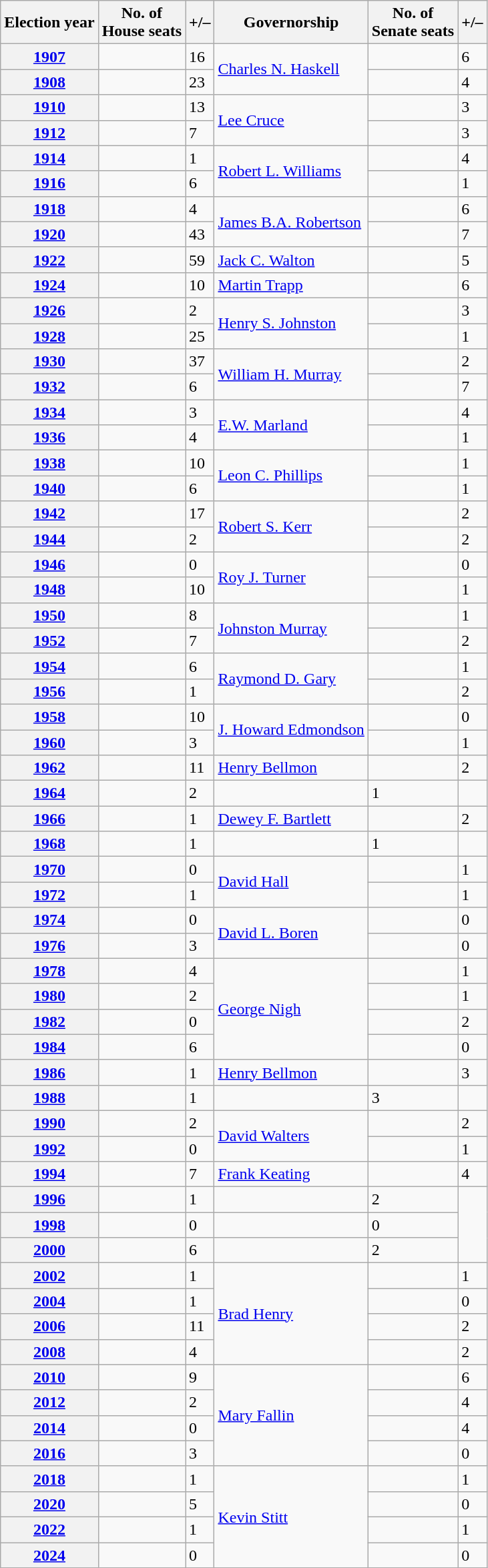<table class=wikitable>
<tr>
<th>Election year</th>
<th>No. of<br>House seats</th>
<th>+/–</th>
<th>Governorship</th>
<th>No. of<br>Senate seats</th>
<th>+/–</th>
</tr>
<tr>
<th><a href='#'>1907</a></th>
<td></td>
<td> 16</td>
<td rowspan="2"><a href='#'>Charles N. Haskell</a></td>
<td></td>
<td> 6</td>
</tr>
<tr>
<th><a href='#'>1908</a></th>
<td></td>
<td> 23</td>
<td></td>
<td> 4</td>
</tr>
<tr>
<th><a href='#'>1910</a></th>
<td></td>
<td> 13</td>
<td rowspan="2"><a href='#'>Lee Cruce</a></td>
<td></td>
<td> 3</td>
</tr>
<tr>
<th><a href='#'>1912</a></th>
<td></td>
<td> 7</td>
<td></td>
<td> 3</td>
</tr>
<tr>
<th><a href='#'>1914</a></th>
<td></td>
<td> 1</td>
<td rowspan="2"><a href='#'>Robert L. Williams</a></td>
<td></td>
<td> 4</td>
</tr>
<tr>
<th><a href='#'>1916</a></th>
<td></td>
<td> 6</td>
<td></td>
<td> 1</td>
</tr>
<tr>
<th><a href='#'>1918</a></th>
<td></td>
<td> 4</td>
<td rowspan="2"><a href='#'>James B.A. Robertson</a></td>
<td></td>
<td> 6</td>
</tr>
<tr>
<th><a href='#'>1920</a></th>
<td></td>
<td> 43</td>
<td></td>
<td> 7</td>
</tr>
<tr>
<th><a href='#'>1922</a></th>
<td></td>
<td> 59</td>
<td><a href='#'>Jack C. Walton</a></td>
<td></td>
<td> 5</td>
</tr>
<tr>
<th><a href='#'>1924</a></th>
<td></td>
<td> 10</td>
<td><a href='#'>Martin Trapp</a></td>
<td></td>
<td> 6</td>
</tr>
<tr>
<th><a href='#'>1926</a></th>
<td></td>
<td> 2</td>
<td rowspan="2"><a href='#'>Henry S. Johnston</a></td>
<td></td>
<td> 3</td>
</tr>
<tr>
<th><a href='#'>1928</a></th>
<td></td>
<td> 25</td>
<td></td>
<td> 1</td>
</tr>
<tr>
<th><a href='#'>1930</a></th>
<td></td>
<td> 37</td>
<td rowspan="2"><a href='#'>William H. Murray</a></td>
<td></td>
<td> 2</td>
</tr>
<tr>
<th><a href='#'>1932</a></th>
<td></td>
<td> 6</td>
<td></td>
<td> 7</td>
</tr>
<tr>
<th><a href='#'>1934</a></th>
<td></td>
<td> 3</td>
<td rowspan="2"><a href='#'>E.W. Marland</a></td>
<td></td>
<td> 4</td>
</tr>
<tr>
<th><a href='#'>1936</a></th>
<td></td>
<td> 4</td>
<td></td>
<td> 1</td>
</tr>
<tr>
<th><a href='#'>1938</a></th>
<td></td>
<td> 10</td>
<td rowspan="2"><a href='#'>Leon C. Phillips</a></td>
<td></td>
<td> 1</td>
</tr>
<tr>
<th><a href='#'>1940</a></th>
<td></td>
<td> 6</td>
<td></td>
<td> 1</td>
</tr>
<tr>
<th><a href='#'>1942</a></th>
<td></td>
<td> 17</td>
<td rowspan="2"><a href='#'>Robert S. Kerr</a></td>
<td></td>
<td> 2</td>
</tr>
<tr>
<th><a href='#'>1944</a></th>
<td></td>
<td> 2</td>
<td></td>
<td> 2</td>
</tr>
<tr>
<th><a href='#'>1946</a></th>
<td></td>
<td> 0</td>
<td rowspan="2"><a href='#'>Roy J. Turner</a></td>
<td></td>
<td> 0</td>
</tr>
<tr>
<th><a href='#'>1948</a></th>
<td></td>
<td> 10</td>
<td></td>
<td> 1</td>
</tr>
<tr>
<th><a href='#'>1950</a></th>
<td></td>
<td> 8</td>
<td rowspan="2"><a href='#'>Johnston Murray</a></td>
<td></td>
<td> 1</td>
</tr>
<tr>
<th><a href='#'>1952</a></th>
<td></td>
<td> 7</td>
<td></td>
<td> 2</td>
</tr>
<tr>
<th><a href='#'>1954</a></th>
<td></td>
<td> 6</td>
<td rowspan="2"><a href='#'>Raymond D. Gary</a></td>
<td></td>
<td> 1</td>
</tr>
<tr>
<th><a href='#'>1956</a></th>
<td></td>
<td> 1</td>
<td></td>
<td> 2</td>
</tr>
<tr>
<th><a href='#'>1958</a></th>
<td></td>
<td> 10</td>
<td rowspan="2"><a href='#'>J. Howard Edmondson</a></td>
<td></td>
<td> 0</td>
</tr>
<tr>
<th><a href='#'>1960</a></th>
<td></td>
<td> 3</td>
<td></td>
<td> 1</td>
</tr>
<tr>
<th><a href='#'>1962</a></th>
<td></td>
<td> 11</td>
<td><a href='#'>Henry Bellmon</a></td>
<td></td>
<td> 2</td>
</tr>
<tr>
<th><a href='#'>1964</a></th>
<td></td>
<td> 2</td>
<td></td>
<td> 1</td>
</tr>
<tr>
<th><a href='#'>1966</a></th>
<td></td>
<td> 1</td>
<td><a href='#'>Dewey F. Bartlett</a></td>
<td></td>
<td> 2</td>
</tr>
<tr>
<th><a href='#'>1968</a></th>
<td></td>
<td> 1</td>
<td></td>
<td> 1</td>
</tr>
<tr>
<th><a href='#'>1970</a></th>
<td></td>
<td> 0</td>
<td rowspan="2"><a href='#'>David Hall</a></td>
<td></td>
<td> 1</td>
</tr>
<tr>
<th><a href='#'>1972</a></th>
<td></td>
<td> 1</td>
<td></td>
<td> 1</td>
</tr>
<tr>
<th><a href='#'>1974</a></th>
<td></td>
<td> 0</td>
<td rowspan="2"><a href='#'>David L. Boren</a></td>
<td></td>
<td> 0</td>
</tr>
<tr>
<th><a href='#'>1976</a></th>
<td></td>
<td> 3</td>
<td></td>
<td> 0</td>
</tr>
<tr>
<th><a href='#'>1978</a></th>
<td></td>
<td> 4</td>
<td rowspan="4"><a href='#'>George Nigh</a></td>
<td></td>
<td> 1</td>
</tr>
<tr>
<th><a href='#'>1980</a></th>
<td></td>
<td> 2</td>
<td></td>
<td> 1</td>
</tr>
<tr>
<th><a href='#'>1982</a></th>
<td></td>
<td> 0</td>
<td></td>
<td> 2</td>
</tr>
<tr>
<th><a href='#'>1984</a></th>
<td></td>
<td> 6</td>
<td></td>
<td> 0</td>
</tr>
<tr>
<th><a href='#'>1986</a></th>
<td></td>
<td> 1</td>
<td><a href='#'>Henry Bellmon</a></td>
<td></td>
<td> 3</td>
</tr>
<tr>
<th><a href='#'>1988</a></th>
<td></td>
<td> 1</td>
<td></td>
<td> 3</td>
</tr>
<tr>
<th><a href='#'>1990</a></th>
<td></td>
<td> 2</td>
<td rowspan="2"><a href='#'>David Walters</a></td>
<td></td>
<td> 2</td>
</tr>
<tr>
<th><a href='#'>1992</a></th>
<td></td>
<td> 0</td>
<td></td>
<td> 1</td>
</tr>
<tr>
<th><a href='#'>1994</a></th>
<td></td>
<td> 7</td>
<td><a href='#'>Frank Keating</a></td>
<td></td>
<td> 4</td>
</tr>
<tr>
<th><a href='#'>1996</a></th>
<td></td>
<td> 1</td>
<td></td>
<td> 2</td>
</tr>
<tr>
<th><a href='#'>1998</a></th>
<td></td>
<td> 0</td>
<td></td>
<td> 0</td>
</tr>
<tr>
<th><a href='#'>2000</a></th>
<td></td>
<td> 6</td>
<td></td>
<td> 2</td>
</tr>
<tr>
<th><a href='#'>2002</a></th>
<td></td>
<td> 1</td>
<td rowspan="4"><a href='#'>Brad Henry</a></td>
<td></td>
<td> 1</td>
</tr>
<tr>
<th><a href='#'>2004</a></th>
<td></td>
<td> 1</td>
<td></td>
<td> 0</td>
</tr>
<tr>
<th><a href='#'>2006</a></th>
<td></td>
<td> 11</td>
<td></td>
<td> 2</td>
</tr>
<tr>
<th><a href='#'>2008</a></th>
<td></td>
<td> 4</td>
<td></td>
<td> 2</td>
</tr>
<tr>
<th><a href='#'>2010</a></th>
<td></td>
<td> 9</td>
<td rowspan="4"><a href='#'>Mary Fallin</a></td>
<td></td>
<td> 6</td>
</tr>
<tr>
<th><a href='#'>2012</a></th>
<td></td>
<td> 2</td>
<td></td>
<td> 4</td>
</tr>
<tr>
<th><a href='#'>2014</a></th>
<td></td>
<td> 0</td>
<td></td>
<td> 4</td>
</tr>
<tr>
<th><a href='#'>2016</a></th>
<td></td>
<td> 3</td>
<td></td>
<td> 0</td>
</tr>
<tr>
<th><a href='#'>2018</a></th>
<td></td>
<td> 1</td>
<td rowspan="4"><a href='#'>Kevin Stitt</a></td>
<td></td>
<td> 1</td>
</tr>
<tr>
<th><a href='#'>2020</a></th>
<td></td>
<td> 5</td>
<td></td>
<td> 0</td>
</tr>
<tr>
<th><a href='#'>2022</a></th>
<td></td>
<td> 1</td>
<td></td>
<td> 1</td>
</tr>
<tr>
<th><a href='#'>2024</a></th>
<td></td>
<td> 0</td>
<td></td>
<td> 0</td>
</tr>
</table>
